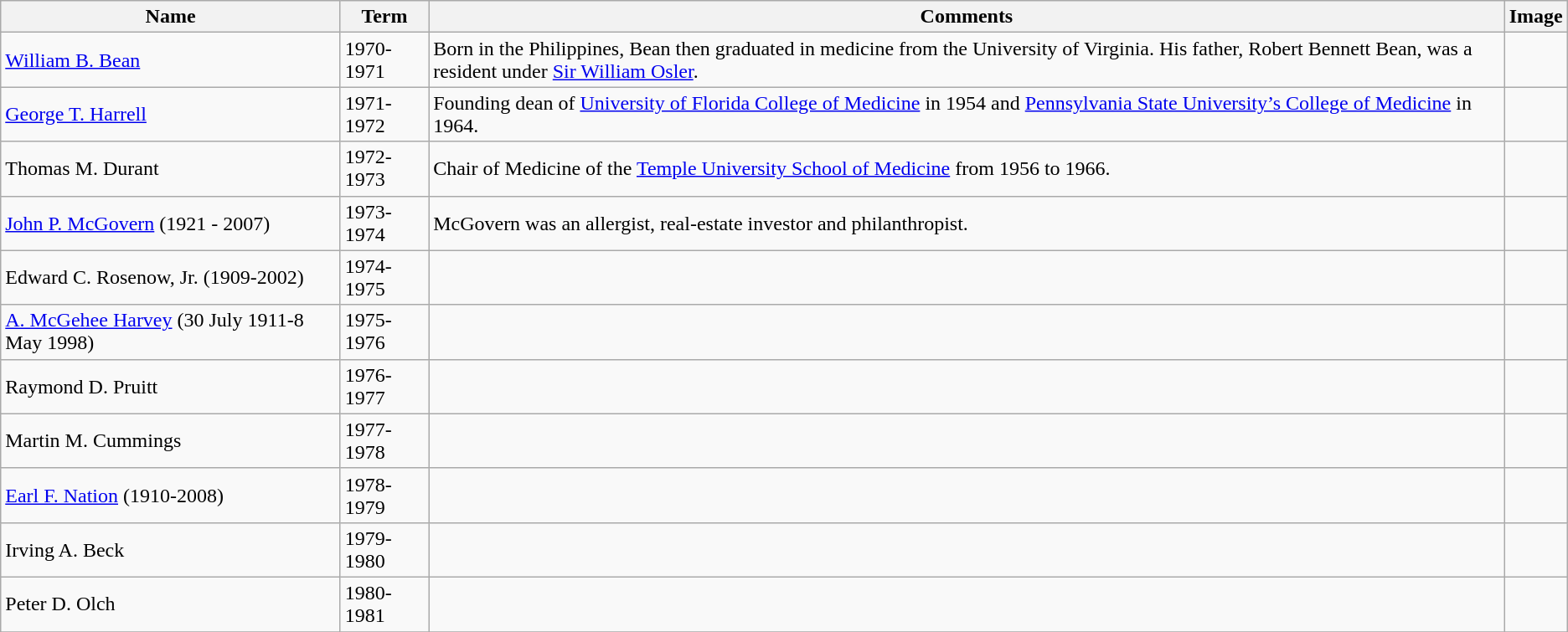<table class="wikitable">
<tr>
<th>Name</th>
<th>Term</th>
<th>Comments</th>
<th>Image</th>
</tr>
<tr>
<td><a href='#'>William B. Bean</a></td>
<td>1970-1971</td>
<td>Born in the Philippines, Bean then graduated in medicine from the University of Virginia. His father, Robert Bennett Bean, was a resident under <a href='#'>Sir William Osler</a>.</td>
<td></td>
</tr>
<tr>
<td><a href='#'>George T. Harrell</a></td>
<td>1971-1972</td>
<td>Founding dean of <a href='#'>University of Florida College of Medicine</a> in 1954 and <a href='#'>Pennsylvania State University’s College of Medicine</a> in 1964.</td>
<td></td>
</tr>
<tr>
<td>Thomas M. Durant</td>
<td>1972-1973</td>
<td>Chair of Medicine of the <a href='#'>Temple University School of Medicine</a> from 1956 to 1966.</td>
<td></td>
</tr>
<tr>
<td><a href='#'>John P. McGovern</a> (1921 - 2007)</td>
<td>1973-1974</td>
<td>McGovern was an allergist, real-estate investor and philanthropist.</td>
<td></td>
</tr>
<tr>
<td>Edward C. Rosenow, Jr. (1909-2002)</td>
<td>1974-1975</td>
<td></td>
<td></td>
</tr>
<tr>
<td><a href='#'>A. McGehee Harvey</a> (30 July 1911-8 May 1998)</td>
<td>1975-1976</td>
<td></td>
<td></td>
</tr>
<tr>
<td>Raymond D. Pruitt</td>
<td>1976-1977</td>
<td></td>
<td></td>
</tr>
<tr>
<td>Martin M. Cummings</td>
<td>1977-1978</td>
<td></td>
<td></td>
</tr>
<tr>
<td><a href='#'>Earl F. Nation</a> (1910-2008)</td>
<td>1978-1979</td>
<td></td>
<td></td>
</tr>
<tr>
<td>Irving A. Beck</td>
<td>1979-1980</td>
<td></td>
<td></td>
</tr>
<tr>
<td>Peter D. Olch</td>
<td>1980-1981</td>
<td></td>
<td></td>
</tr>
<tr>
</tr>
</table>
